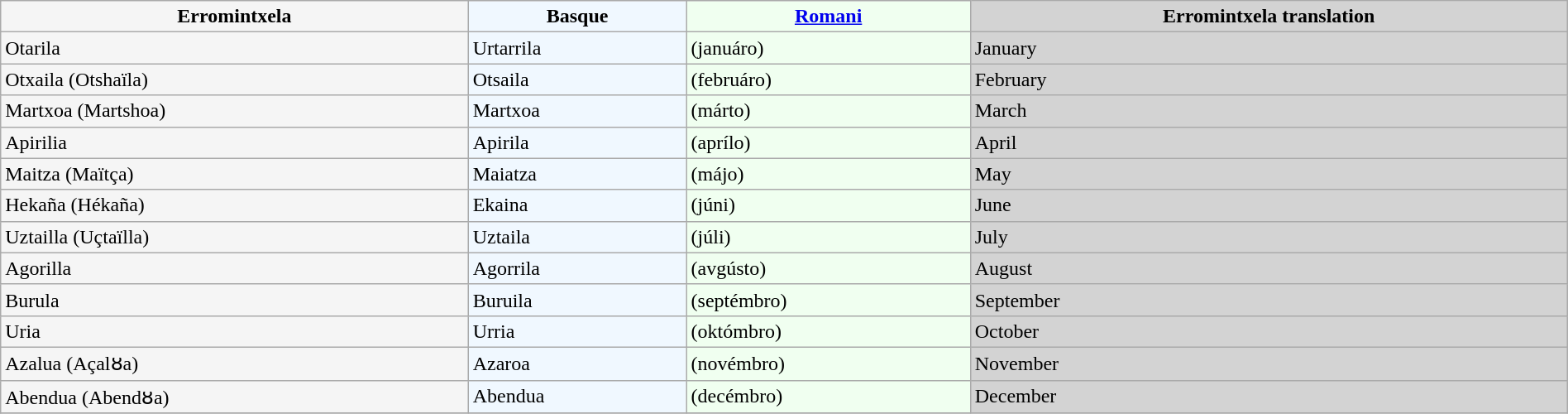<table class="wikitable" style="width:100%; font-size: 100%">
<tr>
<th style="background-color: whitesmoke"><strong>Erromintxela</strong></th>
<th style="background-color: aliceblue"><strong>Basque</strong></th>
<th style="background-color: honeydew"><strong><a href='#'>Romani</a></strong></th>
<th style="background-color: lightgrey"><strong>Erromintxela translation</strong></th>
</tr>
<tr>
<td style="background-color: whitesmoke">Otarila</td>
<td style="background-color: aliceblue">Urtarrila</td>
<td style="background-color: honeydew">(januáro)</td>
<td style="background-color: lightgrey">January</td>
</tr>
<tr>
<td style="background-color: whitesmoke">Otxaila (Otshaïla)</td>
<td style="background-color: aliceblue">Otsaila</td>
<td style="background-color: honeydew">(februáro)</td>
<td style="background-color: lightgrey">February</td>
</tr>
<tr>
<td style="background-color: whitesmoke">Martxoa (Martshoa)</td>
<td style="background-color: aliceblue">Martxoa</td>
<td style="background-color: honeydew">(márto)</td>
<td style="background-color: lightgrey">March</td>
</tr>
<tr>
<td style="background-color: whitesmoke">Apirilia</td>
<td style="background-color: aliceblue">Apirila</td>
<td style="background-color: honeydew">(aprílo)</td>
<td style="background-color: lightgrey">April</td>
</tr>
<tr>
<td style="background-color: whitesmoke">Maitza (Maïtça)</td>
<td style="background-color: aliceblue">Maiatza</td>
<td style="background-color: honeydew">(májo)</td>
<td style="background-color: lightgrey">May</td>
</tr>
<tr>
<td style="background-color: whitesmoke">Hekaña (Hékaña)</td>
<td style="background-color: aliceblue">Ekaina</td>
<td style="background-color: honeydew">(júni)</td>
<td style="background-color: lightgrey">June</td>
</tr>
<tr>
<td style="background-color: whitesmoke">Uztailla (Uçtaïlla)</td>
<td style="background-color: aliceblue">Uztaila</td>
<td style="background-color: honeydew">(júli)</td>
<td style="background-color: lightgrey">July</td>
</tr>
<tr>
<td style="background-color: whitesmoke">Agorilla</td>
<td style="background-color: aliceblue">Agorrila</td>
<td style="background-color: honeydew">(avgústo)</td>
<td style="background-color: lightgrey">August</td>
</tr>
<tr>
<td style="background-color: whitesmoke">Burula</td>
<td style="background-color: aliceblue">Buruila</td>
<td style="background-color: honeydew">(septémbro)</td>
<td style="background-color: lightgrey">September</td>
</tr>
<tr>
<td style="background-color: whitesmoke">Uria</td>
<td style="background-color: aliceblue">Urria</td>
<td style="background-color: honeydew">(októmbro)</td>
<td style="background-color: lightgrey">October</td>
</tr>
<tr>
<td style="background-color: whitesmoke">Azalua (Açalȣa)</td>
<td style="background-color: aliceblue">Azaroa</td>
<td style="background-color: honeydew">(novémbro)</td>
<td style="background-color: lightgrey">November</td>
</tr>
<tr>
<td style="background-color: whitesmoke">Abendua (Abendȣa)</td>
<td style="background-color: aliceblue">Abendua</td>
<td style="background-color: honeydew">(decémbro)</td>
<td style="background-color: lightgrey">December</td>
</tr>
<tr>
</tr>
</table>
